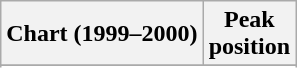<table class="wikitable sortable plainrowheaders" style="text-align:center">
<tr>
<th scope="col">Chart (1999–2000)</th>
<th scope="col">Peak<br>position</th>
</tr>
<tr>
</tr>
<tr>
</tr>
<tr>
</tr>
</table>
